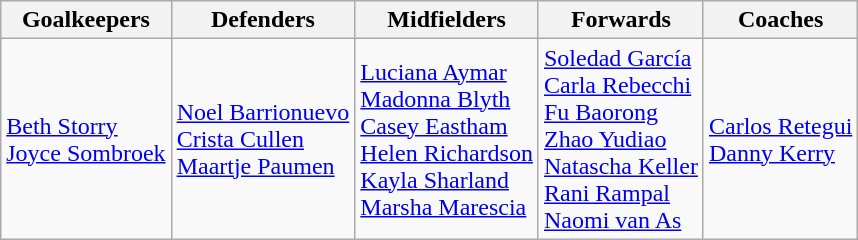<table class=wikitable>
<tr>
<th>Goalkeepers</th>
<th>Defenders</th>
<th>Midfielders</th>
<th>Forwards</th>
<th>Coaches</th>
</tr>
<tr>
<td> <a href='#'>Beth Storry</a> <br>  <a href='#'>Joyce Sombroek</a></td>
<td> <a href='#'>Noel Barrionuevo</a> <br>  <a href='#'>Crista Cullen</a> <br>  <a href='#'>Maartje Paumen</a></td>
<td> <a href='#'>Luciana Aymar</a> <br>  <a href='#'>Madonna Blyth</a> <br>  <a href='#'>Casey Eastham</a> <br>  <a href='#'>Helen Richardson</a> <br>  <a href='#'>Kayla Sharland</a> <br>  <a href='#'>Marsha Marescia</a></td>
<td> <a href='#'>Soledad García</a> <br>  <a href='#'>Carla Rebecchi</a> <br>  <a href='#'>Fu Baorong</a> <br>  <a href='#'>Zhao Yudiao</a> <br>  <a href='#'>Natascha Keller</a> <br>  <a href='#'>Rani Rampal</a> <br>  <a href='#'>Naomi van As</a></td>
<td> <a href='#'>Carlos Retegui</a> <br>  <a href='#'>Danny Kerry</a></td>
</tr>
</table>
